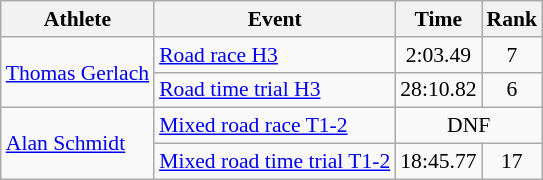<table class=wikitable style="font-size:90%">
<tr>
<th>Athlete</th>
<th>Event</th>
<th>Time</th>
<th>Rank</th>
</tr>
<tr align=center>
<td align=left rowspan=2><a href='#'>Thomas Gerlach</a></td>
<td align=left><a href='#'>Road race H3</a></td>
<td>2:03.49</td>
<td>7</td>
</tr>
<tr align=center>
<td align=left><a href='#'>Road time trial H3</a></td>
<td>28:10.82</td>
<td>6</td>
</tr>
<tr align=center>
<td align=left rowspan=2><a href='#'>Alan Schmidt</a></td>
<td align=left><a href='#'>Mixed road race T1-2</a></td>
<td colspan=2>DNF</td>
</tr>
<tr align=center>
<td align=left><a href='#'>Mixed road time trial T1-2</a></td>
<td>18:45.77</td>
<td>17</td>
</tr>
</table>
